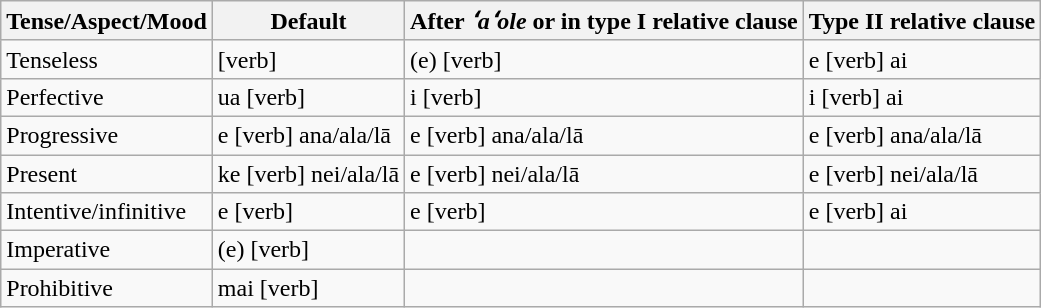<table class="wikitable">
<tr>
<th>Tense/Aspect/Mood</th>
<th>Default</th>
<th>After <em>ʻaʻole</em> or in type I relative clause</th>
<th>Type II relative clause</th>
</tr>
<tr>
<td>Tenseless</td>
<td>[verb]</td>
<td>(e) [verb]</td>
<td>e [verb] ai</td>
</tr>
<tr>
<td>Perfective</td>
<td>ua [verb]</td>
<td>i [verb]</td>
<td>i [verb] ai</td>
</tr>
<tr>
<td>Progressive</td>
<td>e [verb] ana/ala/lā</td>
<td>e [verb] ana/ala/lā</td>
<td>e [verb] ana/ala/lā</td>
</tr>
<tr>
<td>Present</td>
<td>ke [verb] nei/ala/lā</td>
<td>e [verb] nei/ala/lā</td>
<td>e [verb] nei/ala/lā</td>
</tr>
<tr>
<td>Intentive/infinitive</td>
<td>e [verb]</td>
<td>e [verb]</td>
<td>e [verb] ai</td>
</tr>
<tr>
<td>Imperative</td>
<td>(e) [verb]</td>
<td></td>
<td></td>
</tr>
<tr>
<td>Prohibitive</td>
<td>mai [verb]</td>
<td></td>
<td></td>
</tr>
</table>
